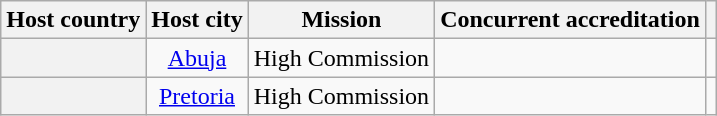<table class="wikitable plainrowheaders" style="text-align:center;">
<tr>
<th scope="col">Host country</th>
<th scope="col">Host city</th>
<th scope="col">Mission</th>
<th scope="col">Concurrent accreditation</th>
<th scope="col"></th>
</tr>
<tr>
<th scope="row"></th>
<td><a href='#'>Abuja</a></td>
<td>High Commission</td>
<td></td>
<td></td>
</tr>
<tr>
<th scope="row"></th>
<td><a href='#'>Pretoria</a></td>
<td>High Commission</td>
<td></td>
<td></td>
</tr>
</table>
